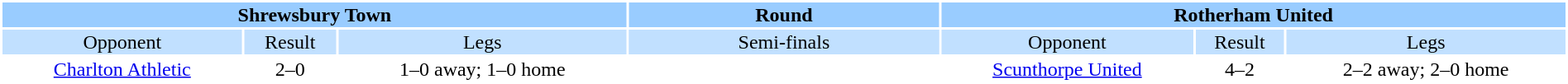<table width="100%" bgcolor=white>
<tr valign=top bgcolor=#99ccff>
<th colspan=3 style="width:40%"><strong>Shrewsbury Town</strong></th>
<th style="width:20%"><strong>Round</strong></th>
<th colspan=3 style="width:40%"><strong> Rotherham United</strong></th>
</tr>
<tr valign=top align="center" bgcolor=#c1e0ff>
<td>Opponent</td>
<td>Result</td>
<td>Legs</td>
<td bgcolor=#c1e0ff>Semi-finals</td>
<td>Opponent</td>
<td>Result</td>
<td>Legs</td>
</tr>
<tr align="center">
<td><a href='#'>Charlton Athletic</a></td>
<td>2–0</td>
<td>1–0 away; 1–0 home</td>
<td></td>
<td><a href='#'>Scunthorpe United</a></td>
<td>4–2</td>
<td>2–2 away; 2–0 home</td>
</tr>
</table>
